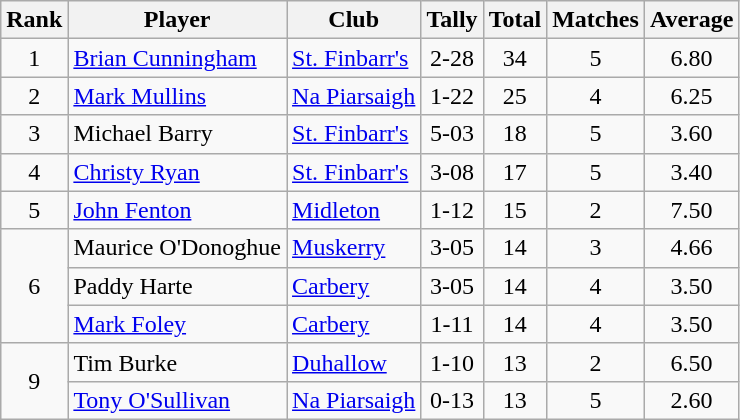<table class="wikitable">
<tr>
<th>Rank</th>
<th>Player</th>
<th>Club</th>
<th>Tally</th>
<th>Total</th>
<th>Matches</th>
<th>Average</th>
</tr>
<tr>
<td rowspan=1 align=center>1</td>
<td><a href='#'>Brian Cunningham</a></td>
<td><a href='#'>St. Finbarr's</a></td>
<td align=center>2-28</td>
<td align=center>34</td>
<td align=center>5</td>
<td align=center>6.80</td>
</tr>
<tr>
<td rowspan=1 align=center>2</td>
<td><a href='#'>Mark Mullins</a></td>
<td><a href='#'>Na Piarsaigh</a></td>
<td align=center>1-22</td>
<td align=center>25</td>
<td align=center>4</td>
<td align=center>6.25</td>
</tr>
<tr>
<td rowspan=1 align=center>3</td>
<td>Michael Barry</td>
<td><a href='#'>St. Finbarr's</a></td>
<td align=center>5-03</td>
<td align=center>18</td>
<td align=center>5</td>
<td align=center>3.60</td>
</tr>
<tr>
<td rowspan=1 align=center>4</td>
<td><a href='#'>Christy Ryan</a></td>
<td><a href='#'>St. Finbarr's</a></td>
<td align=center>3-08</td>
<td align=center>17</td>
<td align=center>5</td>
<td align=center>3.40</td>
</tr>
<tr>
<td rowspan=1 align=center>5</td>
<td><a href='#'>John Fenton</a></td>
<td><a href='#'>Midleton</a></td>
<td align=center>1-12</td>
<td align=center>15</td>
<td align=center>2</td>
<td align=center>7.50</td>
</tr>
<tr>
<td rowspan=3 align=center>6</td>
<td>Maurice O'Donoghue</td>
<td><a href='#'>Muskerry</a></td>
<td align=center>3-05</td>
<td align=center>14</td>
<td align=center>3</td>
<td align=center>4.66</td>
</tr>
<tr>
<td>Paddy Harte</td>
<td><a href='#'>Carbery</a></td>
<td align=center>3-05</td>
<td align=center>14</td>
<td align=center>4</td>
<td align=center>3.50</td>
</tr>
<tr>
<td><a href='#'>Mark Foley</a></td>
<td><a href='#'>Carbery</a></td>
<td align=center>1-11</td>
<td align=center>14</td>
<td align=center>4</td>
<td align=center>3.50</td>
</tr>
<tr>
<td rowspan=2 align=center>9</td>
<td>Tim Burke</td>
<td><a href='#'>Duhallow</a></td>
<td align=center>1-10</td>
<td align=center>13</td>
<td align=center>2</td>
<td align=center>6.50</td>
</tr>
<tr>
<td><a href='#'>Tony O'Sullivan</a></td>
<td><a href='#'>Na Piarsaigh</a></td>
<td align=center>0-13</td>
<td align=center>13</td>
<td align=center>5</td>
<td align=center>2.60</td>
</tr>
</table>
